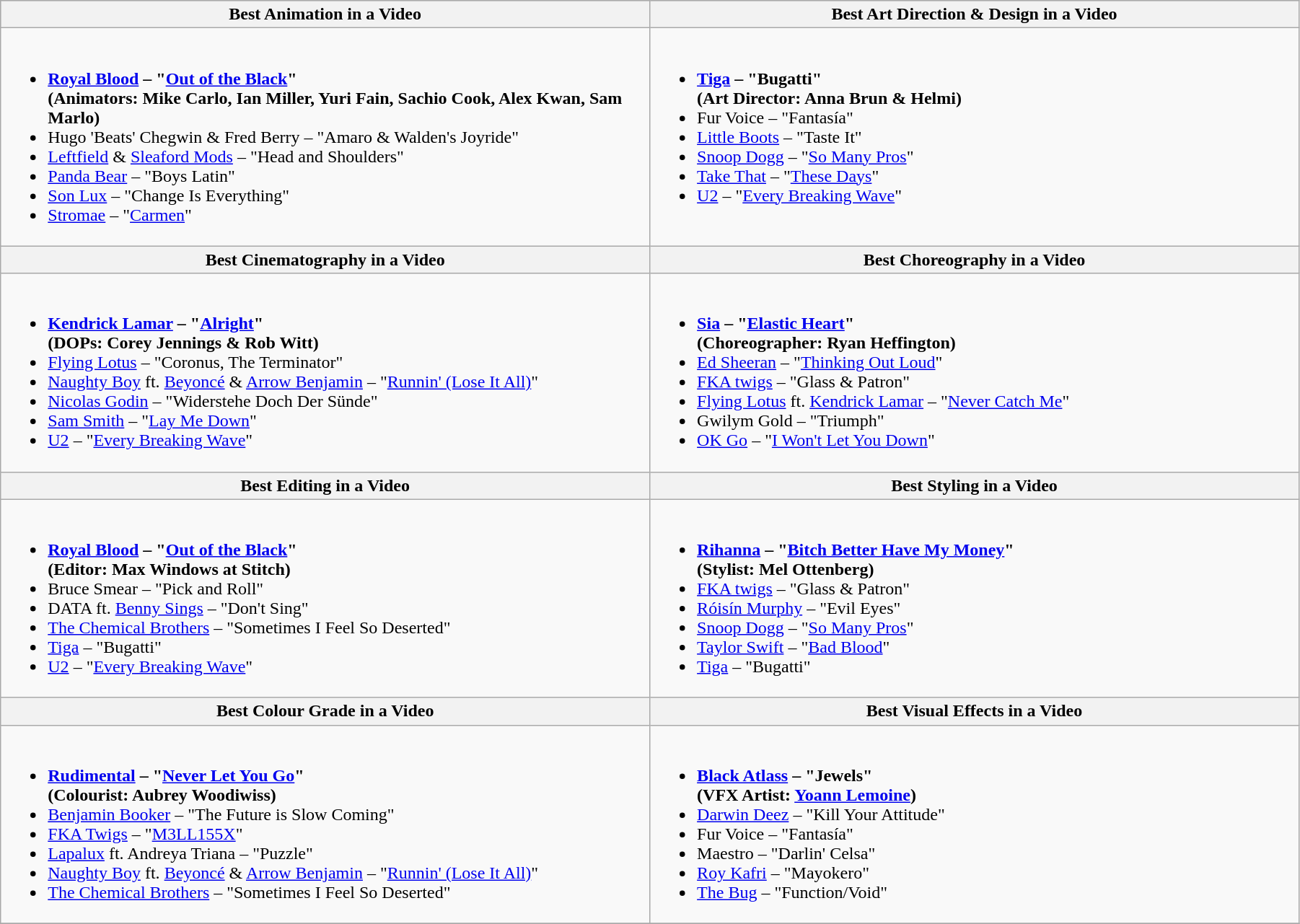<table class="wikitable" style="width:95%">
<tr bgcolor="#bebebe">
<th width="50%">Best Animation in a Video</th>
<th width="50%">Best Art Direction & Design in a Video</th>
</tr>
<tr>
<td valign="top"><br><ul><li><strong><a href='#'>Royal Blood</a> – "<a href='#'>Out of the Black</a>"<br>(Animators: Mike Carlo, Ian Miller, Yuri Fain, Sachio Cook, Alex Kwan, Sam Marlo)</strong></li><li>Hugo 'Beats' Chegwin & Fred Berry – "Amaro & Walden's Joyride"</li><li><a href='#'>Leftfield</a> & <a href='#'>Sleaford Mods</a> – "Head and Shoulders"</li><li><a href='#'>Panda Bear</a> – "Boys Latin"</li><li><a href='#'>Son Lux</a> – "Change Is Everything"</li><li><a href='#'>Stromae</a> – "<a href='#'>Carmen</a>"</li></ul></td>
<td valign="top"><br><ul><li><strong><a href='#'>Tiga</a> – "Bugatti"<br>(Art Director: Anna Brun & Helmi)</strong></li><li>Fur Voice – "Fantasía"</li><li><a href='#'>Little Boots</a> – "Taste It"</li><li><a href='#'>Snoop Dogg</a> – "<a href='#'>So Many Pros</a>"</li><li><a href='#'>Take That</a> – "<a href='#'>These Days</a>"</li><li><a href='#'>U2</a> – "<a href='#'>Every Breaking Wave</a>"</li></ul></td>
</tr>
<tr>
<th width="50%">Best Cinematography in a Video</th>
<th width="50%">Best Choreography in a Video</th>
</tr>
<tr>
<td valign="top"><br><ul><li><strong><a href='#'>Kendrick Lamar</a> – "<a href='#'>Alright</a>"<br>(DOPs: Corey Jennings & Rob Witt)</strong></li><li><a href='#'>Flying Lotus</a> – "Coronus, The Terminator"</li><li><a href='#'>Naughty Boy</a> ft. <a href='#'>Beyoncé</a> & <a href='#'>Arrow Benjamin</a> – "<a href='#'>Runnin' (Lose It All)</a>"</li><li><a href='#'>Nicolas Godin</a> – "Widerstehe Doch Der Sünde"</li><li><a href='#'>Sam Smith</a> – "<a href='#'>Lay Me Down</a>"</li><li><a href='#'>U2</a> – "<a href='#'>Every Breaking Wave</a>"</li></ul></td>
<td valign="top"><br><ul><li><strong><a href='#'>Sia</a> – "<a href='#'>Elastic Heart</a>"<br>(Choreographer: Ryan Heffington)</strong></li><li><a href='#'>Ed Sheeran</a> – "<a href='#'>Thinking Out Loud</a>"</li><li><a href='#'>FKA twigs</a> – "Glass & Patron"</li><li><a href='#'>Flying Lotus</a> ft. <a href='#'>Kendrick Lamar</a> – "<a href='#'>Never Catch Me</a>"</li><li>Gwilym Gold – "Triumph"</li><li><a href='#'>OK Go</a> – "<a href='#'>I Won't Let You Down</a>"</li></ul></td>
</tr>
<tr>
<th width="50%">Best Editing in a Video</th>
<th width="50%">Best Styling in a Video</th>
</tr>
<tr>
<td valign="top"><br><ul><li><strong><a href='#'>Royal Blood</a> – "<a href='#'>Out of the Black</a>"<br>(Editor: Max Windows at Stitch)</strong></li><li>Bruce Smear – "Pick and Roll"</li><li>DATA ft. <a href='#'>Benny Sings</a> – "Don't Sing"</li><li><a href='#'>The Chemical Brothers</a> – "Sometimes I Feel So Deserted"</li><li><a href='#'>Tiga</a> – "Bugatti"</li><li><a href='#'>U2</a> – "<a href='#'>Every Breaking Wave</a>"</li></ul></td>
<td valign="top"><br><ul><li><strong><a href='#'>Rihanna</a> – "<a href='#'>Bitch Better Have My Money</a>"<br>(Stylist: Mel Ottenberg)</strong></li><li><a href='#'>FKA twigs</a> – "Glass & Patron"</li><li><a href='#'>Róisín Murphy</a> – "Evil Eyes"</li><li><a href='#'>Snoop Dogg</a> – "<a href='#'>So Many Pros</a>"</li><li><a href='#'>Taylor Swift</a> – "<a href='#'>Bad Blood</a>"</li><li><a href='#'>Tiga</a> – "Bugatti"</li></ul></td>
</tr>
<tr>
<th width="50%">Best Colour Grade in a Video</th>
<th width="50%">Best Visual Effects in a Video</th>
</tr>
<tr>
<td valign="top"><br><ul><li><strong><a href='#'>Rudimental</a> – "<a href='#'>Never Let You Go</a>"<br>(Colourist: Aubrey Woodiwiss)</strong></li><li><a href='#'>Benjamin Booker</a> – "The Future is Slow Coming"</li><li><a href='#'>FKA Twigs</a> – "<a href='#'>M3LL155X</a>"</li><li><a href='#'>Lapalux</a> ft. Andreya Triana – "Puzzle"</li><li><a href='#'>Naughty Boy</a> ft. <a href='#'>Beyoncé</a> & <a href='#'>Arrow Benjamin</a> – "<a href='#'>Runnin' (Lose It All)</a>"</li><li><a href='#'>The Chemical Brothers</a> – "Sometimes I Feel So Deserted"</li></ul></td>
<td valign="top"><br><ul><li><strong><a href='#'>Black Atlass</a> – "Jewels"<br>(VFX Artist: <a href='#'>Yoann Lemoine</a>)</strong></li><li><a href='#'>Darwin Deez</a> – "Kill Your Attitude"</li><li>Fur Voice – "Fantasía"</li><li>Maestro – "Darlin' Celsa"</li><li><a href='#'>Roy Kafri</a> – "Mayokero"</li><li><a href='#'>The Bug</a> – "Function/Void"</li></ul></td>
</tr>
<tr>
</tr>
</table>
